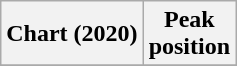<table class="wikitable sortable plainrowheaders">
<tr>
<th>Chart (2020)</th>
<th>Peak<br>position</th>
</tr>
<tr>
</tr>
</table>
